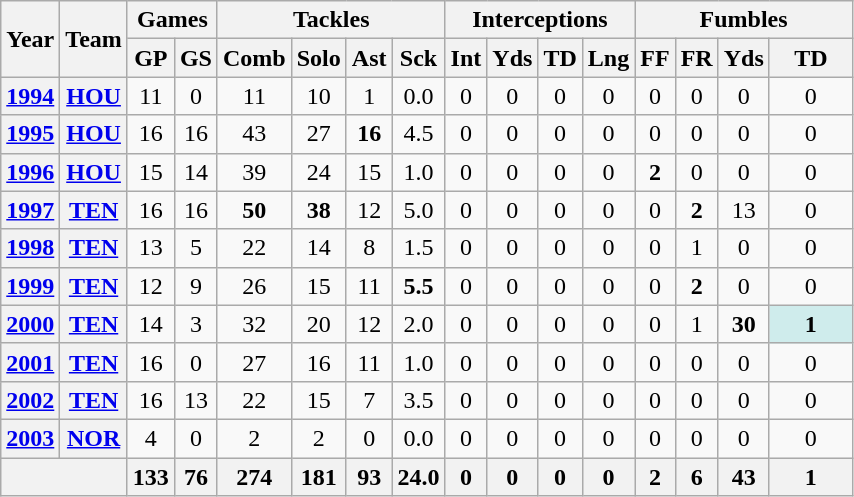<table class="wikitable" style="text-align:center">
<tr>
<th rowspan="2">Year</th>
<th rowspan="2">Team</th>
<th colspan="2">Games</th>
<th colspan="4">Tackles</th>
<th colspan="4">Interceptions</th>
<th colspan="4">Fumbles</th>
</tr>
<tr>
<th>GP</th>
<th>GS</th>
<th>Comb</th>
<th>Solo</th>
<th>Ast</th>
<th>Sck</th>
<th>Int</th>
<th>Yds</th>
<th>TD</th>
<th>Lng</th>
<th>FF</th>
<th>FR</th>
<th>Yds</th>
<th>TD</th>
</tr>
<tr>
<th><a href='#'>1994</a></th>
<th><a href='#'>HOU</a></th>
<td>11</td>
<td>0</td>
<td>11</td>
<td>10</td>
<td>1</td>
<td>0.0</td>
<td>0</td>
<td>0</td>
<td>0</td>
<td>0</td>
<td>0</td>
<td>0</td>
<td>0</td>
<td>0</td>
</tr>
<tr>
<th><a href='#'>1995</a></th>
<th><a href='#'>HOU</a></th>
<td>16</td>
<td>16</td>
<td>43</td>
<td>27</td>
<td><strong>16</strong></td>
<td>4.5</td>
<td>0</td>
<td>0</td>
<td>0</td>
<td>0</td>
<td>0</td>
<td>0</td>
<td>0</td>
<td>0</td>
</tr>
<tr>
<th><a href='#'>1996</a></th>
<th><a href='#'>HOU</a></th>
<td>15</td>
<td>14</td>
<td>39</td>
<td>24</td>
<td>15</td>
<td>1.0</td>
<td>0</td>
<td>0</td>
<td>0</td>
<td>0</td>
<td><strong>2</strong></td>
<td>0</td>
<td>0</td>
<td>0</td>
</tr>
<tr>
<th><a href='#'>1997</a></th>
<th><a href='#'>TEN</a></th>
<td>16</td>
<td>16</td>
<td><strong>50</strong></td>
<td><strong>38</strong></td>
<td>12</td>
<td>5.0</td>
<td>0</td>
<td>0</td>
<td>0</td>
<td>0</td>
<td>0</td>
<td><strong>2</strong></td>
<td>13</td>
<td>0</td>
</tr>
<tr>
<th><a href='#'>1998</a></th>
<th><a href='#'>TEN</a></th>
<td>13</td>
<td>5</td>
<td>22</td>
<td>14</td>
<td>8</td>
<td>1.5</td>
<td>0</td>
<td>0</td>
<td>0</td>
<td>0</td>
<td>0</td>
<td>1</td>
<td>0</td>
<td>0</td>
</tr>
<tr>
<th><a href='#'>1999</a></th>
<th><a href='#'>TEN</a></th>
<td>12</td>
<td>9</td>
<td>26</td>
<td>15</td>
<td>11</td>
<td><strong>5.5</strong></td>
<td>0</td>
<td>0</td>
<td>0</td>
<td>0</td>
<td>0</td>
<td><strong>2</strong></td>
<td>0</td>
<td>0</td>
</tr>
<tr>
<th><a href='#'>2000</a></th>
<th><a href='#'>TEN</a></th>
<td>14</td>
<td>3</td>
<td>32</td>
<td>20</td>
<td>12</td>
<td>2.0</td>
<td>0</td>
<td>0</td>
<td>0</td>
<td>0</td>
<td>0</td>
<td>1</td>
<td><strong>30</strong></td>
<td style="background:#cfecec; width:3em;"><strong>1</strong></td>
</tr>
<tr>
<th><a href='#'>2001</a></th>
<th><a href='#'>TEN</a></th>
<td>16</td>
<td>0</td>
<td>27</td>
<td>16</td>
<td>11</td>
<td>1.0</td>
<td>0</td>
<td>0</td>
<td>0</td>
<td>0</td>
<td>0</td>
<td>0</td>
<td>0</td>
<td>0</td>
</tr>
<tr>
<th><a href='#'>2002</a></th>
<th><a href='#'>TEN</a></th>
<td>16</td>
<td>13</td>
<td>22</td>
<td>15</td>
<td>7</td>
<td>3.5</td>
<td>0</td>
<td>0</td>
<td>0</td>
<td>0</td>
<td>0</td>
<td>0</td>
<td>0</td>
<td>0</td>
</tr>
<tr>
<th><a href='#'>2003</a></th>
<th><a href='#'>NOR</a></th>
<td>4</td>
<td>0</td>
<td>2</td>
<td>2</td>
<td>0</td>
<td>0.0</td>
<td>0</td>
<td>0</td>
<td>0</td>
<td>0</td>
<td>0</td>
<td>0</td>
<td>0</td>
<td>0</td>
</tr>
<tr>
<th colspan="2"></th>
<th>133</th>
<th>76</th>
<th>274</th>
<th>181</th>
<th>93</th>
<th>24.0</th>
<th>0</th>
<th>0</th>
<th>0</th>
<th>0</th>
<th>2</th>
<th>6</th>
<th>43</th>
<th>1</th>
</tr>
</table>
